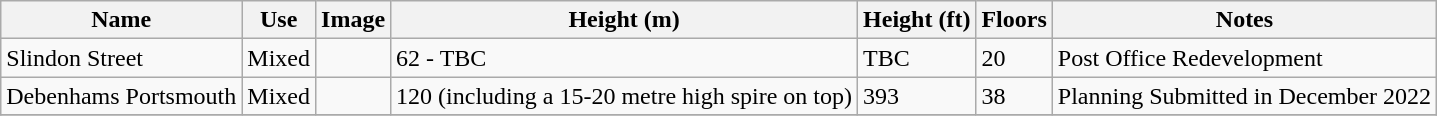<table class="wikitable">
<tr>
<th>Name</th>
<th>Use</th>
<th>Image</th>
<th>Height (m)</th>
<th>Height (ft)</th>
<th>Floors</th>
<th>Notes</th>
</tr>
<tr>
<td>Slindon Street</td>
<td>Mixed</td>
<td></td>
<td>62 - TBC</td>
<td>TBC</td>
<td>20</td>
<td>Post Office Redevelopment</td>
</tr>
<tr>
<td>Debenhams Portsmouth</td>
<td>Mixed</td>
<td></td>
<td>120 (including a 15-20 metre high spire on top)</td>
<td>393</td>
<td>38</td>
<td>Planning Submitted in December 2022</td>
</tr>
<tr>
</tr>
</table>
